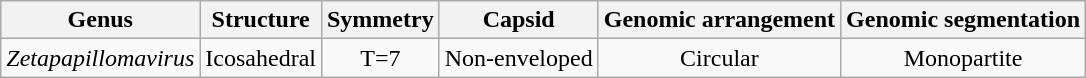<table class="wikitable sortable" style="text-align:center">
<tr>
<th>Genus</th>
<th>Structure</th>
<th>Symmetry</th>
<th>Capsid</th>
<th>Genomic arrangement</th>
<th>Genomic segmentation</th>
</tr>
<tr>
<td><em>Zetapapillomavirus</em></td>
<td>Icosahedral</td>
<td>T=7</td>
<td>Non-enveloped</td>
<td>Circular</td>
<td>Monopartite</td>
</tr>
</table>
